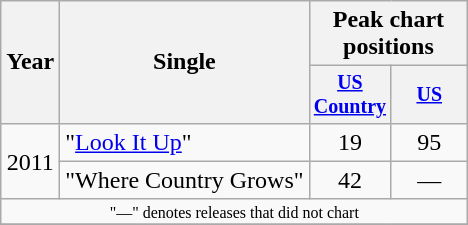<table class="wikitable" style="text-align:center;">
<tr>
<th rowspan="2">Year</th>
<th rowspan="2">Single</th>
<th colspan="2">Peak chart<br>positions</th>
</tr>
<tr style="font-size:smaller;">
<th width="45"><a href='#'>US Country</a></th>
<th width="45"><a href='#'>US</a></th>
</tr>
<tr>
<td rowspan="2">2011</td>
<td align="left">"<a href='#'>Look It Up</a>"</td>
<td>19</td>
<td>95</td>
</tr>
<tr>
<td align="left">"Where Country Grows"</td>
<td>42</td>
<td>—</td>
</tr>
<tr>
<td colspan="4" style="font-size:8pt">"—" denotes releases that did not chart</td>
</tr>
<tr>
</tr>
</table>
